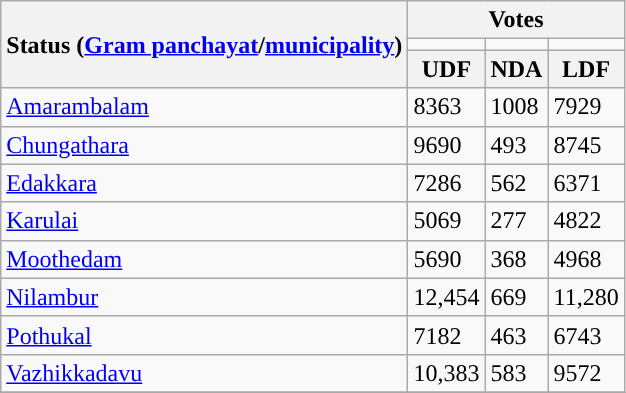<table class="wikitable">
<tr>
<th rowspan="3">Status (<a href='#'>Gram panchayat</a>/<a href='#'>municipality</a>)</th>
<th colspan="3">Votes</th>
</tr>
<tr>
<td style="background:"></td>
<td style="background:"></td>
<td style="background:"></td>
</tr>
<tr>
<th>UDF</th>
<th>NDA</th>
<th>LDF</th>
</tr>
<tr>
<td><a href='#'>Amarambalam</a></td>
<td>8363</td>
<td>1008</td>
<td>7929</td>
</tr>
<tr>
<td><a href='#'>Chungathara</a></td>
<td>9690</td>
<td>493</td>
<td>8745</td>
</tr>
<tr>
<td><a href='#'>Edakkara</a></td>
<td>7286</td>
<td>562</td>
<td>6371</td>
</tr>
<tr>
<td><a href='#'>Karulai</a></td>
<td>5069</td>
<td>277</td>
<td>4822</td>
</tr>
<tr>
<td><a href='#'>Moothedam</a></td>
<td>5690</td>
<td>368</td>
<td>4968</td>
</tr>
<tr>
<td><a href='#'>Nilambur</a></td>
<td>12,454</td>
<td>669</td>
<td>11,280</td>
</tr>
<tr>
<td><a href='#'>Pothukal</a></td>
<td>7182</td>
<td>463</td>
<td>6743</td>
</tr>
<tr>
<td><a href='#'>Vazhikkadavu</a></td>
<td>10,383</td>
<td>583</td>
<td>9572</td>
</tr>
<tr>
</tr>
</table>
